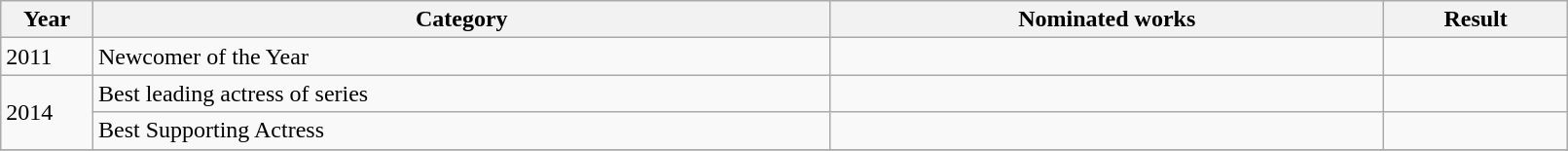<table class="wikitable" width="85%">
<tr>
<th width="5%">Year</th>
<th width="40%">Category</th>
<th width="30%">Nominated works</th>
<th width="10%">Result</th>
</tr>
<tr>
<td>2011</td>
<td>Newcomer of the Year</td>
<td></td>
<td></td>
</tr>
<tr>
<td rowspan="2">2014</td>
<td>Best leading actress of series</td>
<td></td>
<td></td>
</tr>
<tr>
<td>Best Supporting Actress</td>
<td></td>
<td></td>
</tr>
<tr>
</tr>
</table>
